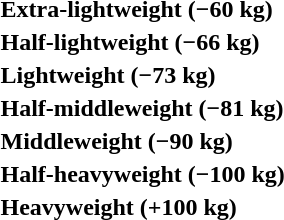<table>
<tr>
<th rowspan=2 style="text-align:left;">Extra-lightweight (−60 kg)</th>
<td rowspan=2></td>
<td rowspan=2></td>
<td></td>
</tr>
<tr>
<td></td>
</tr>
<tr>
<th rowspan=2 style="text-align:left;">Half-lightweight (−66 kg)</th>
<td rowspan=2></td>
<td rowspan=2></td>
<td></td>
</tr>
<tr>
<td></td>
</tr>
<tr>
<th rowspan=2 style="text-align:left;">Lightweight (−73 kg)</th>
<td rowspan=2></td>
<td rowspan=2></td>
<td></td>
</tr>
<tr>
<td></td>
</tr>
<tr>
<th rowspan=2 style="text-align:left;">Half-middleweight (−81 kg)</th>
<td rowspan=2></td>
<td rowspan=2></td>
<td></td>
</tr>
<tr>
<td></td>
</tr>
<tr>
<th rowspan=2 style="text-align:left;">Middleweight (−90 kg)</th>
<td rowspan=2></td>
<td rowspan=2></td>
<td></td>
</tr>
<tr>
<td></td>
</tr>
<tr>
<th rowspan=2 style="text-align:left;">Half-heavyweight (−100 kg)</th>
<td rowspan=2></td>
<td rowspan=2></td>
<td></td>
</tr>
<tr>
<td></td>
</tr>
<tr>
<th rowspan=2 style="text-align:left;">Heavyweight (+100 kg)</th>
<td rowspan=2></td>
<td rowspan=2></td>
<td></td>
</tr>
<tr>
<td></td>
</tr>
</table>
